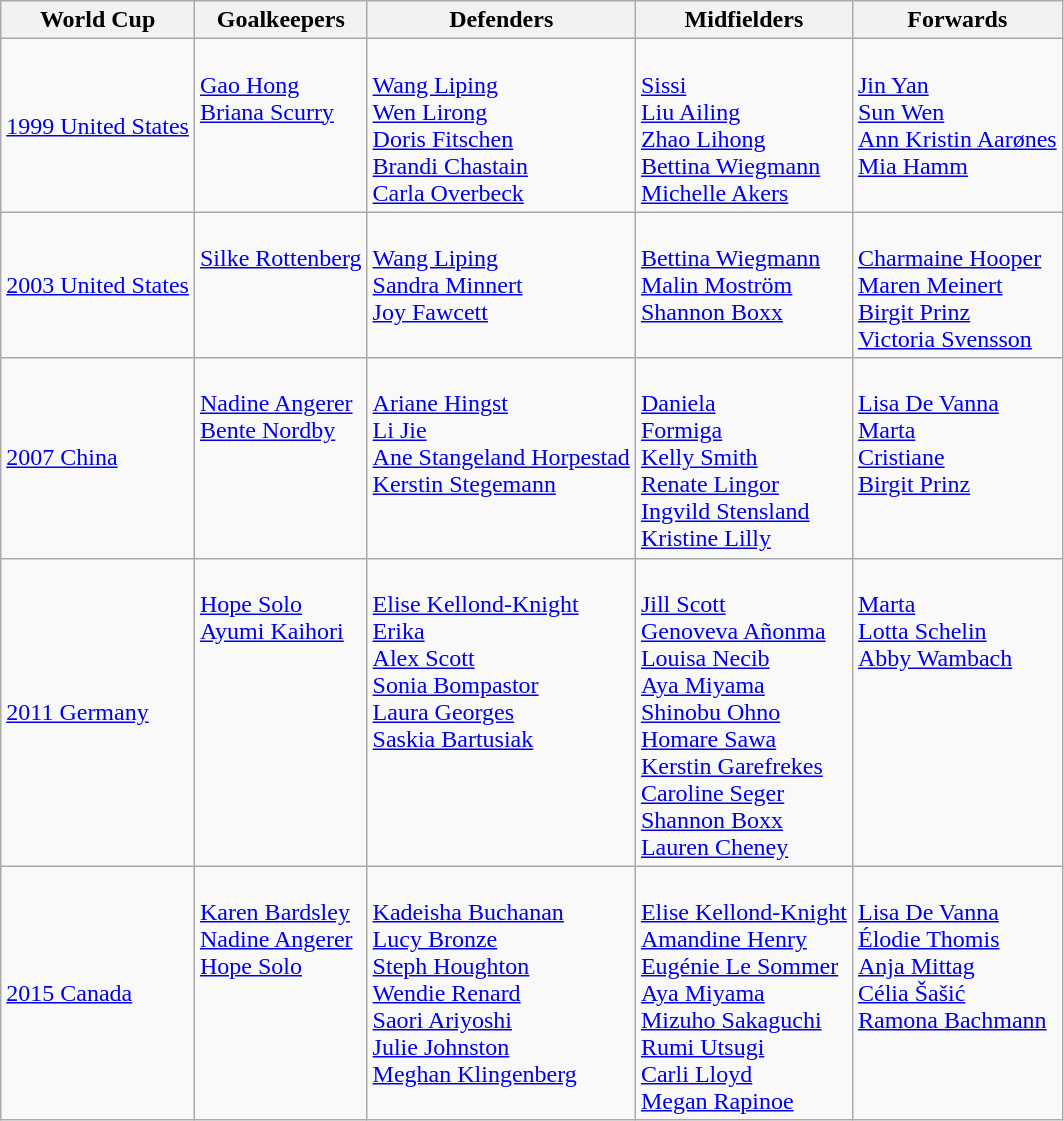<table class="wikitable">
<tr>
<th>World Cup</th>
<th>Goalkeepers</th>
<th>Defenders</th>
<th>Midfielders</th>
<th>Forwards</th>
</tr>
<tr>
<td><a href='#'>1999 United States</a></td>
<td align=left valign=top><br> <a href='#'>Gao Hong</a> <br>
 <a href='#'>Briana Scurry</a></td>
<td align=left valign=top><br> <a href='#'>Wang Liping</a> <br>
 <a href='#'>Wen Lirong</a>  <br>
 <a href='#'>Doris Fitschen</a>  <br>
 <a href='#'>Brandi Chastain</a>  <br>
 <a href='#'>Carla Overbeck</a></td>
<td align=left valign=top><br> <a href='#'>Sissi</a> <br>
 <a href='#'>Liu Ailing</a>  <br>
 <a href='#'>Zhao Lihong</a>  <br>
 <a href='#'>Bettina Wiegmann</a>  <br>
 <a href='#'>Michelle Akers</a></td>
<td align=left valign=top><br> <a href='#'>Jin Yan</a> <br>
 <a href='#'>Sun Wen</a>  <br>
 <a href='#'>Ann Kristin Aarønes</a>  <br>
 <a href='#'>Mia Hamm</a></td>
</tr>
<tr>
<td><a href='#'>2003 United States</a></td>
<td align=left valign=top><br> <a href='#'>Silke Rottenberg</a> <br></td>
<td align=left valign=top><br> <a href='#'>Wang Liping</a>  <br>
 <a href='#'>Sandra Minnert</a>  <br>
 <a href='#'>Joy Fawcett</a> <br></td>
<td align=left valign=top><br> <a href='#'>Bettina Wiegmann</a>  <br>
 <a href='#'>Malin Moström</a>  <br>
 <a href='#'>Shannon Boxx</a> <br></td>
<td align=left valign=top><br> <a href='#'>Charmaine Hooper</a> <br>
 <a href='#'>Maren Meinert</a>  <br>
 <a href='#'>Birgit Prinz</a> <br>
 <a href='#'>Victoria Svensson</a> <br></td>
</tr>
<tr>
<td><a href='#'>2007 China</a></td>
<td align=left valign=top><br> <a href='#'>Nadine Angerer</a> <br>
 <a href='#'>Bente Nordby</a></td>
<td align=left valign=top><br> <a href='#'>Ariane Hingst</a> <br>
 <a href='#'>Li Jie</a>  <br>
 <a href='#'>Ane Stangeland Horpestad</a> <br>
 <a href='#'>Kerstin Stegemann</a></td>
<td align=left valign=top><br> <a href='#'>Daniela</a> <br>
 <a href='#'>Formiga</a>  <br>
 <a href='#'>Kelly Smith</a>  <br>
 <a href='#'>Renate Lingor</a>  <br>
 <a href='#'>Ingvild Stensland</a>  <br>
 <a href='#'>Kristine Lilly</a></td>
<td align=left valign=top><br> <a href='#'>Lisa De Vanna</a> <br>
 <a href='#'>Marta</a>  <br>
 <a href='#'>Cristiane</a>  <br>
 <a href='#'>Birgit Prinz</a></td>
</tr>
<tr>
<td><a href='#'>2011 Germany</a></td>
<td align=left valign=top><br> <a href='#'>Hope Solo</a> <br>
 <a href='#'>Ayumi Kaihori</a></td>
<td align=left valign=top><br> <a href='#'>Elise Kellond-Knight</a> <br>
 <a href='#'>Erika</a>  <br>
 <a href='#'>Alex Scott</a> <br>
 <a href='#'>Sonia Bompastor</a> <br>
 <a href='#'>Laura Georges</a> <br>
 <a href='#'>Saskia Bartusiak</a></td>
<td align=left valign=top><br> <a href='#'>Jill Scott</a> <br>
 <a href='#'>Genoveva Añonma</a>  <br>
 <a href='#'>Louisa Necib</a>  <br>
 <a href='#'>Aya Miyama</a>  <br>
 <a href='#'>Shinobu Ohno</a>  <br>
 <a href='#'>Homare Sawa</a> <br>
 <a href='#'>Kerstin Garefrekes</a> <br>
 <a href='#'>Caroline Seger</a> <br>
 <a href='#'>Shannon Boxx</a> <br>
 <a href='#'>Lauren Cheney</a></td>
<td align=left valign=top><br> <a href='#'>Marta</a>  <br>
 <a href='#'>Lotta Schelin</a>  <br>
 <a href='#'>Abby Wambach</a></td>
</tr>
<tr>
<td><a href='#'>2015 Canada</a></td>
<td align=left valign=top><br> <a href='#'>Karen Bardsley</a> <br>
 <a href='#'>Nadine Angerer</a> <br>
 <a href='#'>Hope Solo</a></td>
<td align=left valign=top><br> <a href='#'>Kadeisha Buchanan</a> <br>
 <a href='#'>Lucy Bronze</a> <br>
 <a href='#'>Steph Houghton</a> <br>
 <a href='#'>Wendie Renard</a> <br>
 <a href='#'>Saori Ariyoshi</a> <br>
 <a href='#'>Julie Johnston</a> <br>
 <a href='#'>Meghan Klingenberg</a></td>
<td align=left valign=top><br> <a href='#'>Elise Kellond-Knight</a> <br>
 <a href='#'>Amandine Henry</a> <br>
 <a href='#'>Eugénie Le Sommer</a> <br>
 <a href='#'>Aya Miyama</a> <br>
 <a href='#'>Mizuho Sakaguchi</a> <br>
 <a href='#'>Rumi Utsugi</a> <br>
 <a href='#'>Carli Lloyd</a> <br>
 <a href='#'>Megan Rapinoe</a></td>
<td align=left valign=top><br> <a href='#'>Lisa De Vanna</a> <br>
 <a href='#'>Élodie Thomis</a> <br>
 <a href='#'>Anja Mittag</a> <br>
 <a href='#'>Célia Šašić</a> <br>
 <a href='#'>Ramona Bachmann</a></td>
</tr>
</table>
